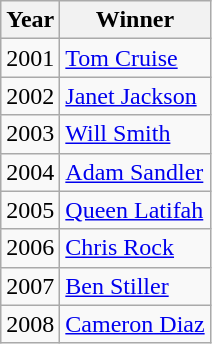<table class="wikitable">
<tr>
<th>Year</th>
<th>Winner</th>
</tr>
<tr>
<td>2001</td>
<td><a href='#'>Tom Cruise</a></td>
</tr>
<tr>
<td>2002</td>
<td><a href='#'>Janet Jackson</a></td>
</tr>
<tr>
<td>2003</td>
<td><a href='#'>Will Smith</a></td>
</tr>
<tr>
<td>2004</td>
<td><a href='#'>Adam Sandler</a></td>
</tr>
<tr>
<td>2005</td>
<td><a href='#'>Queen Latifah</a></td>
</tr>
<tr>
<td>2006</td>
<td><a href='#'>Chris Rock</a></td>
</tr>
<tr>
<td>2007</td>
<td><a href='#'>Ben Stiller</a></td>
</tr>
<tr>
<td>2008</td>
<td><a href='#'>Cameron Diaz</a></td>
</tr>
</table>
